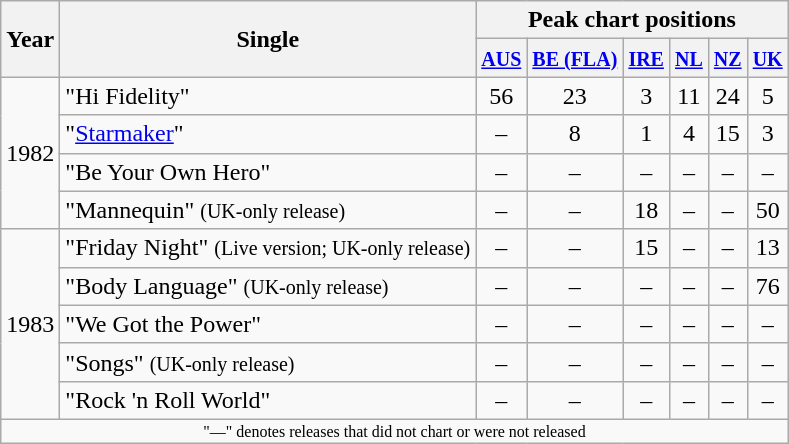<table class="wikitable" style="text-align:center">
<tr>
<th rowspan="2">Year</th>
<th rowspan="2">Single</th>
<th colspan="6">Peak chart positions</th>
</tr>
<tr>
<th><small><a href='#'>AUS</a></small><br></th>
<th><small><a href='#'>BE (FLA)</a></small><br></th>
<th><small><a href='#'>IRE</a></small><br></th>
<th><small><a href='#'>NL</a></small><br></th>
<th><small><a href='#'>NZ</a></small><br></th>
<th><small><a href='#'>UK</a></small><br></th>
</tr>
<tr>
<td rowspan="4">1982</td>
<td align="left">"Hi Fidelity" </td>
<td>56</td>
<td>23</td>
<td>3</td>
<td>11</td>
<td>24</td>
<td>5</td>
</tr>
<tr>
<td align="left">"<a href='#'>Starmaker</a>" </td>
<td>–</td>
<td>8</td>
<td>1</td>
<td>4</td>
<td>15</td>
<td>3</td>
</tr>
<tr>
<td align="left">"Be Your Own Hero" </td>
<td>–</td>
<td>–</td>
<td>–</td>
<td>–</td>
<td>–</td>
<td>–</td>
</tr>
<tr>
<td align="left">"Mannequin" <small>(UK-only release)</small> </td>
<td>–</td>
<td>–</td>
<td>18</td>
<td>–</td>
<td>–</td>
<td>50</td>
</tr>
<tr>
<td rowspan="5">1983</td>
<td align="left">"Friday Night" <small>(Live version; UK-only release)</small> </td>
<td>–</td>
<td>–</td>
<td>15</td>
<td>–</td>
<td>–</td>
<td>13</td>
</tr>
<tr>
<td align="left">"Body Language" <small>(UK-only release)</small> </td>
<td>–</td>
<td>–</td>
<td>–</td>
<td>–</td>
<td>–</td>
<td>76</td>
</tr>
<tr>
<td align="left">"We Got the Power" </td>
<td>–</td>
<td>–</td>
<td>–</td>
<td>–</td>
<td>–</td>
<td>–</td>
</tr>
<tr>
<td align="left">"Songs" <small>(UK-only release)</small> </td>
<td>–</td>
<td>–</td>
<td>–</td>
<td>–</td>
<td>–</td>
<td>–</td>
</tr>
<tr>
<td align="left">"Rock 'n Roll World"</td>
<td>–</td>
<td>–</td>
<td>–</td>
<td>–</td>
<td>–</td>
<td>–</td>
</tr>
<tr>
<td colspan="8" style="font-size:8pt">"—" denotes releases that did not chart or were not released</td>
</tr>
</table>
